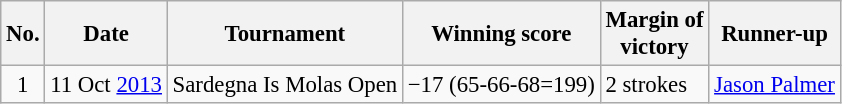<table class="wikitable" style="font-size:95%;">
<tr>
<th>No.</th>
<th>Date</th>
<th>Tournament</th>
<th>Winning score</th>
<th>Margin of<br>victory</th>
<th>Runner-up</th>
</tr>
<tr>
<td align=center>1</td>
<td align=right>11 Oct <a href='#'>2013</a></td>
<td>Sardegna Is Molas Open</td>
<td>−17 (65-66-68=199)</td>
<td>2 strokes</td>
<td> <a href='#'>Jason Palmer</a></td>
</tr>
</table>
